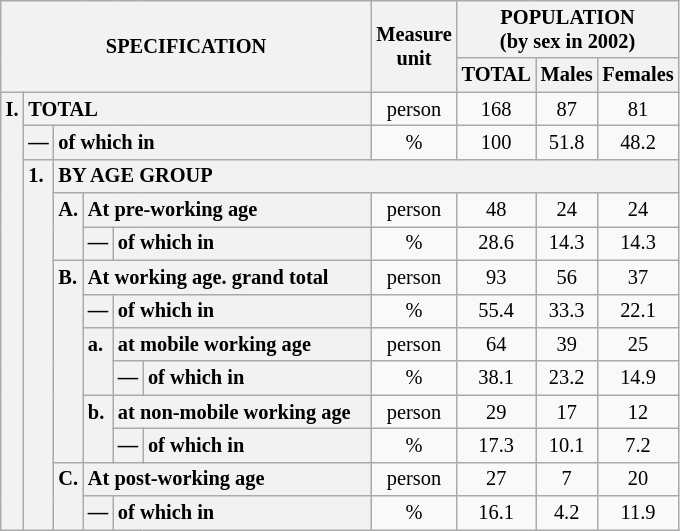<table class="wikitable" style="font-size:85%; text-align:center">
<tr>
<th rowspan="2" colspan="6">SPECIFICATION</th>
<th rowspan="2">Measure<br> unit</th>
<th colspan="3" rowspan="1">POPULATION<br> (by sex in 2002)</th>
</tr>
<tr>
<th>TOTAL</th>
<th>Males</th>
<th>Females</th>
</tr>
<tr>
<th style="text-align:left" valign="top" rowspan="13">I.</th>
<th style="text-align:left" colspan="5">TOTAL</th>
<td>person</td>
<td>168</td>
<td>87</td>
<td>81</td>
</tr>
<tr>
<th style="text-align:left" valign="top">—</th>
<th style="text-align:left" colspan="4">of which in</th>
<td>%</td>
<td>100</td>
<td>51.8</td>
<td>48.2</td>
</tr>
<tr>
<th style="text-align:left" valign="top" rowspan="11">1.</th>
<th style="text-align:left" colspan="19">BY AGE GROUP</th>
</tr>
<tr>
<th style="text-align:left" valign="top" rowspan="2">A.</th>
<th style="text-align:left" colspan="3">At pre-working age</th>
<td>person</td>
<td>48</td>
<td>24</td>
<td>24</td>
</tr>
<tr>
<th style="text-align:left" valign="top">—</th>
<th style="text-align:left" valign="top" colspan="2">of which in</th>
<td>%</td>
<td>28.6</td>
<td>14.3</td>
<td>14.3</td>
</tr>
<tr>
<th style="text-align:left" valign="top" rowspan="6">B.</th>
<th style="text-align:left" colspan="3">At working age. grand total</th>
<td>person</td>
<td>93</td>
<td>56</td>
<td>37</td>
</tr>
<tr>
<th style="text-align:left" valign="top">—</th>
<th style="text-align:left" valign="top" colspan="2">of which in</th>
<td>%</td>
<td>55.4</td>
<td>33.3</td>
<td>22.1</td>
</tr>
<tr>
<th style="text-align:left" valign="top" rowspan="2">a.</th>
<th style="text-align:left" colspan="2">at mobile working age</th>
<td>person</td>
<td>64</td>
<td>39</td>
<td>25</td>
</tr>
<tr>
<th style="text-align:left" valign="top">—</th>
<th style="text-align:left" valign="top" colspan="1">of which in                        </th>
<td>%</td>
<td>38.1</td>
<td>23.2</td>
<td>14.9</td>
</tr>
<tr>
<th style="text-align:left" valign="top" rowspan="2">b.</th>
<th style="text-align:left" colspan="2">at non-mobile working age</th>
<td>person</td>
<td>29</td>
<td>17</td>
<td>12</td>
</tr>
<tr>
<th style="text-align:left" valign="top">—</th>
<th style="text-align:left" valign="top" colspan="1">of which in                        </th>
<td>%</td>
<td>17.3</td>
<td>10.1</td>
<td>7.2</td>
</tr>
<tr>
<th style="text-align:left" valign="top" rowspan="2">C.</th>
<th style="text-align:left" colspan="3">At post-working age</th>
<td>person</td>
<td>27</td>
<td>7</td>
<td>20</td>
</tr>
<tr>
<th style="text-align:left" valign="top">—</th>
<th style="text-align:left" valign="top" colspan="2">of which in</th>
<td>%</td>
<td>16.1</td>
<td>4.2</td>
<td>11.9</td>
</tr>
</table>
